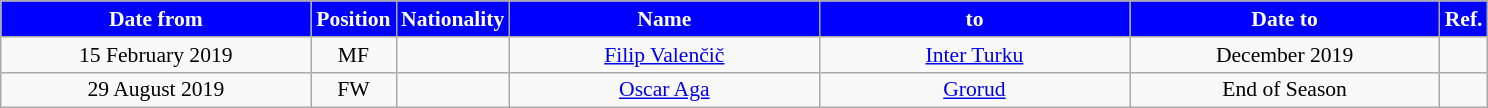<table class="wikitable" style="text-align:center; font-size:90%; ">
<tr>
<th style="background:#00f; color:white; width:200px;">Date from</th>
<th style="background:#00f; color:white; width:50px;">Position</th>
<th style="background:#00f; color:white; width:50px;">Nationality</th>
<th style="background:#00f; color:white; width:200px;">Name</th>
<th style="background:#00f; color:white; width:200px;">to</th>
<th style="background:#00f; color:white; width:200px;">Date to</th>
<th style="background:#00f; color:white; width:25px;">Ref.</th>
</tr>
<tr>
<td>15 February 2019</td>
<td>MF</td>
<td></td>
<td><a href='#'>Filip Valenčič</a></td>
<td><a href='#'>Inter Turku</a></td>
<td>December 2019</td>
<td></td>
</tr>
<tr>
<td>29 August 2019</td>
<td>FW</td>
<td></td>
<td><a href='#'>Oscar Aga</a></td>
<td><a href='#'>Grorud</a></td>
<td>End of Season</td>
<td></td>
</tr>
</table>
